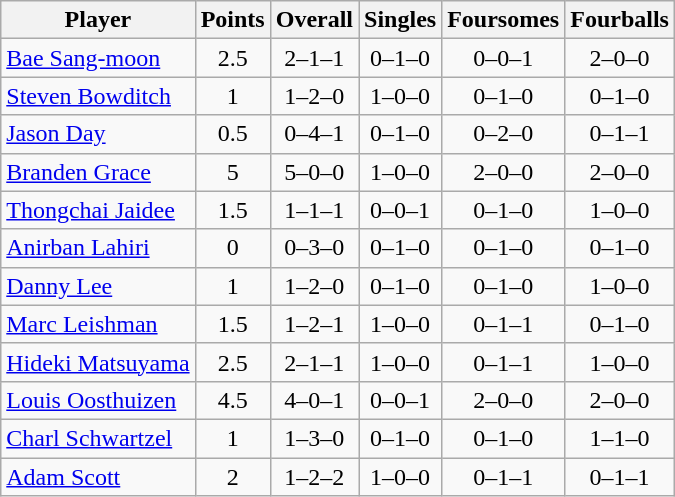<table class="wikitable sortable" style="text-align:center">
<tr>
<th>Player</th>
<th>Points</th>
<th>Overall</th>
<th>Singles</th>
<th>Foursomes</th>
<th>Fourballs</th>
</tr>
<tr>
<td align=left><a href='#'>Bae Sang-moon</a></td>
<td>2.5</td>
<td>2–1–1</td>
<td>0–1–0</td>
<td>0–0–1</td>
<td>2–0–0</td>
</tr>
<tr>
<td align=left><a href='#'>Steven Bowditch</a></td>
<td>1</td>
<td>1–2–0</td>
<td>1–0–0</td>
<td>0–1–0</td>
<td>0–1–0</td>
</tr>
<tr>
<td align=left><a href='#'>Jason Day</a></td>
<td>0.5</td>
<td>0–4–1</td>
<td>0–1–0</td>
<td>0–2–0</td>
<td>0–1–1</td>
</tr>
<tr>
<td align=left><a href='#'>Branden Grace</a></td>
<td>5</td>
<td>5–0–0</td>
<td>1–0–0</td>
<td>2–0–0</td>
<td>2–0–0</td>
</tr>
<tr>
<td align=left><a href='#'>Thongchai Jaidee</a></td>
<td>1.5</td>
<td>1–1–1</td>
<td>0–0–1</td>
<td>0–1–0</td>
<td>1–0–0</td>
</tr>
<tr>
<td align=left><a href='#'>Anirban Lahiri</a></td>
<td>0</td>
<td>0–3–0</td>
<td>0–1–0</td>
<td>0–1–0</td>
<td>0–1–0</td>
</tr>
<tr>
<td align=left><a href='#'>Danny Lee</a></td>
<td>1</td>
<td>1–2–0</td>
<td>0–1–0</td>
<td>0–1–0</td>
<td>1–0–0</td>
</tr>
<tr>
<td align=left><a href='#'>Marc Leishman</a></td>
<td>1.5</td>
<td>1–2–1</td>
<td>1–0–0</td>
<td>0–1–1</td>
<td>0–1–0</td>
</tr>
<tr>
<td align=left><a href='#'>Hideki Matsuyama</a></td>
<td>2.5</td>
<td>2–1–1</td>
<td>1–0–0</td>
<td>0–1–1</td>
<td>1–0–0</td>
</tr>
<tr>
<td align=left><a href='#'>Louis Oosthuizen</a></td>
<td>4.5</td>
<td>4–0–1</td>
<td>0–0–1</td>
<td>2–0–0</td>
<td>2–0–0</td>
</tr>
<tr>
<td align=left><a href='#'>Charl Schwartzel</a></td>
<td>1</td>
<td>1–3–0</td>
<td>0–1–0</td>
<td>0–1–0</td>
<td>1–1–0</td>
</tr>
<tr>
<td align=left><a href='#'>Adam Scott</a></td>
<td>2</td>
<td>1–2–2</td>
<td>1–0–0</td>
<td>0–1–1</td>
<td>0–1–1</td>
</tr>
</table>
